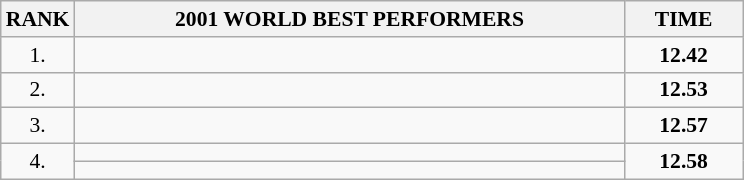<table class="wikitable" style="border-collapse: collapse; font-size: 90%;">
<tr>
<th>RANK</th>
<th align="center" style="width: 25em">2001 WORLD BEST PERFORMERS</th>
<th align="center" style="width: 5em">TIME</th>
</tr>
<tr>
<td align="center">1.</td>
<td></td>
<td align="center"><strong>12.42</strong></td>
</tr>
<tr>
<td align="center">2.</td>
<td></td>
<td align="center"><strong>12.53</strong></td>
</tr>
<tr>
<td align="center">3.</td>
<td></td>
<td align="center"><strong>12.57</strong></td>
</tr>
<tr>
<td rowspan=2 align="center">4.</td>
<td></td>
<td rowspan=2 align="center"><strong>12.58</strong></td>
</tr>
<tr>
<td></td>
</tr>
</table>
